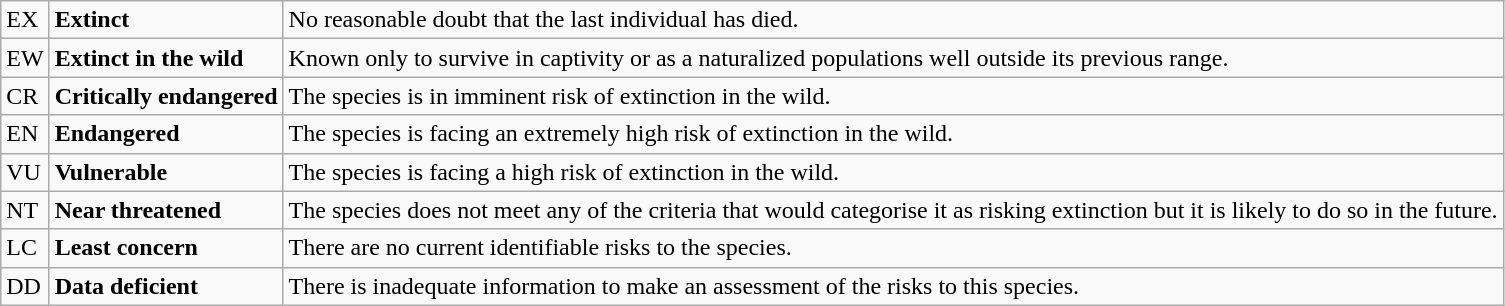<table class="wikitable" style="text-align:left">
<tr>
<td>EX</td>
<td><strong>Extinct</strong></td>
<td>No reasonable doubt that the last individual has died.</td>
</tr>
<tr>
<td>EW</td>
<td><strong>Extinct in the wild</strong></td>
<td>Known only to survive in captivity or as a naturalized populations well outside its previous range.</td>
</tr>
<tr>
<td>CR</td>
<td><strong>Critically endangered</strong></td>
<td>The species is in imminent risk of extinction in the wild.</td>
</tr>
<tr>
<td>EN</td>
<td><strong>Endangered</strong></td>
<td>The species is facing an extremely high risk of extinction in the wild.</td>
</tr>
<tr>
<td>VU</td>
<td><strong>Vulnerable</strong></td>
<td>The species is facing a high risk of extinction in the wild.</td>
</tr>
<tr>
<td>NT</td>
<td><strong>Near threatened</strong></td>
<td>The species does not meet any of the criteria that would categorise it as risking extinction but it is likely to do so in the future.</td>
</tr>
<tr>
<td>LC</td>
<td><strong>Least concern</strong></td>
<td>There are no current identifiable risks to the species.</td>
</tr>
<tr>
<td>DD</td>
<td><strong>Data deficient</strong></td>
<td>There is inadequate information to make an assessment of the risks to this species.</td>
</tr>
</table>
